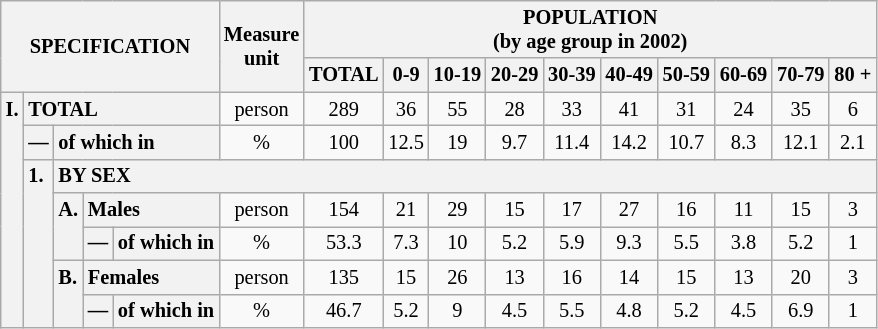<table class="wikitable" style="font-size:85%; text-align:center">
<tr>
<th rowspan="2" colspan="5">SPECIFICATION</th>
<th rowspan="2">Measure<br> unit</th>
<th colspan="10" rowspan="1">POPULATION<br> (by age group in 2002)</th>
</tr>
<tr>
<th>TOTAL</th>
<th>0-9</th>
<th>10-19</th>
<th>20-29</th>
<th>30-39</th>
<th>40-49</th>
<th>50-59</th>
<th>60-69</th>
<th>70-79</th>
<th>80 +</th>
</tr>
<tr>
<th style="text-align:left" valign="top" rowspan="7">I.</th>
<th style="text-align:left" colspan="4">TOTAL</th>
<td>person</td>
<td>289</td>
<td>36</td>
<td>55</td>
<td>28</td>
<td>33</td>
<td>41</td>
<td>31</td>
<td>24</td>
<td>35</td>
<td>6</td>
</tr>
<tr>
<th style="text-align:left" valign="top">—</th>
<th style="text-align:left" colspan="3">of which in</th>
<td>%</td>
<td>100</td>
<td>12.5</td>
<td>19</td>
<td>9.7</td>
<td>11.4</td>
<td>14.2</td>
<td>10.7</td>
<td>8.3</td>
<td>12.1</td>
<td>2.1</td>
</tr>
<tr>
<th style="text-align:left" valign="top" rowspan="5">1.</th>
<th style="text-align:left" colspan="14">BY SEX</th>
</tr>
<tr>
<th style="text-align:left" valign="top" rowspan="2">A.</th>
<th style="text-align:left" colspan="2">Males</th>
<td>person</td>
<td>154</td>
<td>21</td>
<td>29</td>
<td>15</td>
<td>17</td>
<td>27</td>
<td>16</td>
<td>11</td>
<td>15</td>
<td>3</td>
</tr>
<tr>
<th style="text-align:left" valign="top">—</th>
<th style="text-align:left" colspan="1">of which in</th>
<td>%</td>
<td>53.3</td>
<td>7.3</td>
<td>10</td>
<td>5.2</td>
<td>5.9</td>
<td>9.3</td>
<td>5.5</td>
<td>3.8</td>
<td>5.2</td>
<td>1</td>
</tr>
<tr>
<th style="text-align:left" valign="top" rowspan="2">B.</th>
<th style="text-align:left" colspan="2">Females</th>
<td>person</td>
<td>135</td>
<td>15</td>
<td>26</td>
<td>13</td>
<td>16</td>
<td>14</td>
<td>15</td>
<td>13</td>
<td>20</td>
<td>3</td>
</tr>
<tr>
<th style="text-align:left" valign="top">—</th>
<th style="text-align:left" colspan="1">of which in</th>
<td>%</td>
<td>46.7</td>
<td>5.2</td>
<td>9</td>
<td>4.5</td>
<td>5.5</td>
<td>4.8</td>
<td>5.2</td>
<td>4.5</td>
<td>6.9</td>
<td>1</td>
</tr>
</table>
